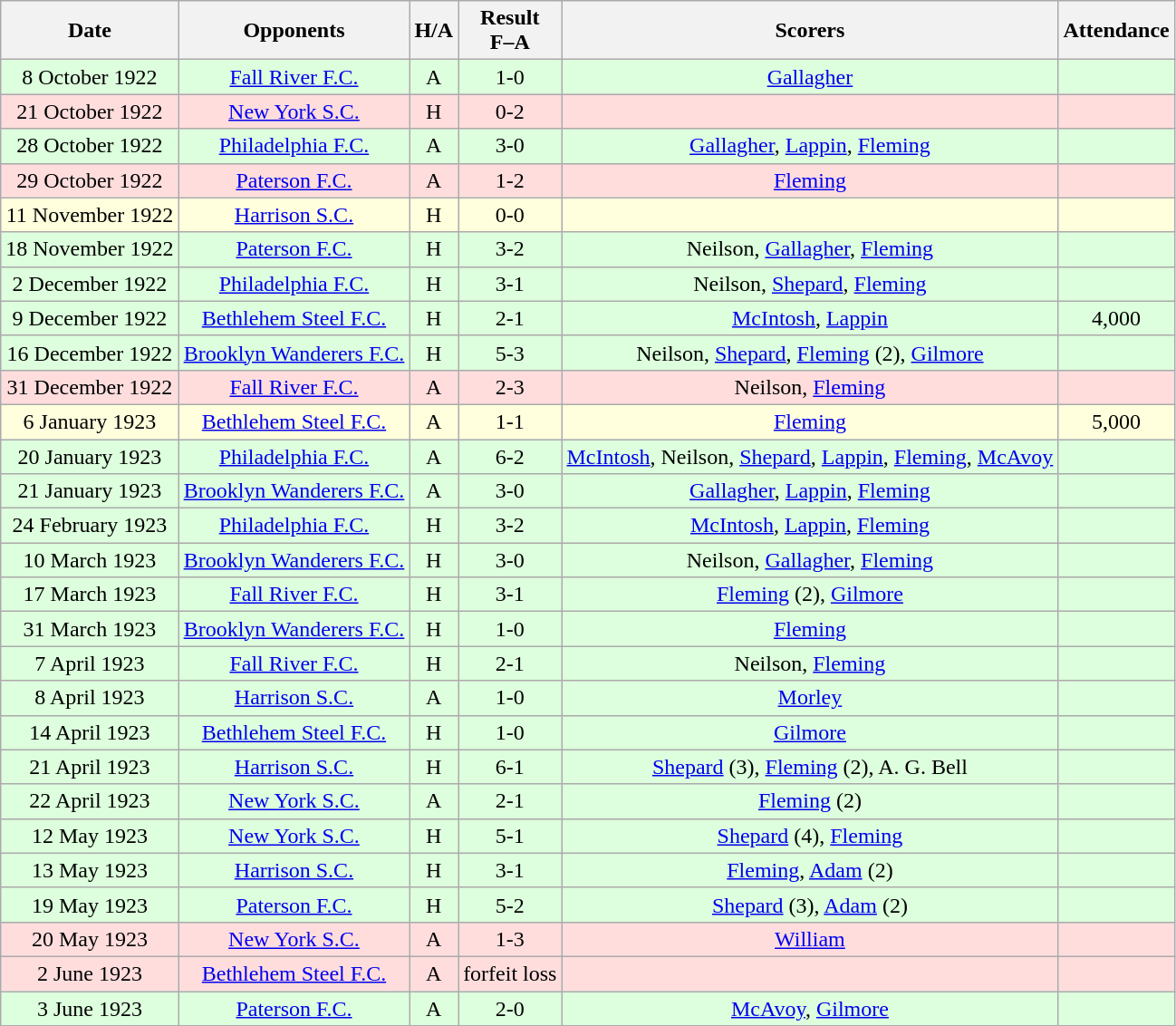<table class="wikitable" style="text-align:center">
<tr>
<th>Date</th>
<th>Opponents</th>
<th>H/A</th>
<th>Result<br>F–A</th>
<th>Scorers</th>
<th>Attendance</th>
</tr>
<tr bgcolor="#ddffdd">
<td>8 October 1922</td>
<td><a href='#'>Fall River F.C.</a></td>
<td>A</td>
<td>1-0</td>
<td><a href='#'>Gallagher</a></td>
<td></td>
</tr>
<tr bgcolor="#ffdddd">
<td>21 October 1922</td>
<td><a href='#'>New York S.C.</a></td>
<td>H</td>
<td>0-2</td>
<td></td>
<td></td>
</tr>
<tr bgcolor="#ddffdd">
<td>28 October 1922</td>
<td><a href='#'>Philadelphia F.C.</a></td>
<td>A</td>
<td>3-0</td>
<td><a href='#'>Gallagher</a>, <a href='#'>Lappin</a>, <a href='#'>Fleming</a></td>
<td></td>
</tr>
<tr bgcolor="#ffdddd">
<td>29 October 1922</td>
<td><a href='#'>Paterson F.C.</a></td>
<td>A</td>
<td>1-2</td>
<td><a href='#'>Fleming</a></td>
<td></td>
</tr>
<tr bgcolor="#ffffdd">
<td>11 November 1922</td>
<td><a href='#'>Harrison S.C.</a></td>
<td>H</td>
<td>0-0</td>
<td></td>
<td></td>
</tr>
<tr bgcolor="#ddffdd">
<td>18 November 1922</td>
<td><a href='#'>Paterson F.C.</a></td>
<td>H</td>
<td>3-2</td>
<td>Neilson, <a href='#'>Gallagher</a>, <a href='#'>Fleming</a></td>
<td></td>
</tr>
<tr bgcolor="#ddffdd">
<td>2 December 1922</td>
<td><a href='#'>Philadelphia F.C.</a></td>
<td>H</td>
<td>3-1</td>
<td>Neilson, <a href='#'>Shepard</a>, <a href='#'>Fleming</a></td>
<td></td>
</tr>
<tr bgcolor="#ddffdd">
<td>9 December 1922</td>
<td><a href='#'>Bethlehem Steel F.C.</a></td>
<td>H</td>
<td>2-1</td>
<td><a href='#'>McIntosh</a>, <a href='#'>Lappin</a></td>
<td>4,000</td>
</tr>
<tr bgcolor="#ddffdd">
<td>16 December 1922</td>
<td><a href='#'>Brooklyn Wanderers F.C.</a></td>
<td>H</td>
<td>5-3</td>
<td>Neilson, <a href='#'>Shepard</a>, <a href='#'>Fleming</a> (2), <a href='#'>Gilmore</a></td>
<td></td>
</tr>
<tr bgcolor="#ffdddd">
<td>31 December 1922</td>
<td><a href='#'>Fall River F.C.</a></td>
<td>A</td>
<td>2-3</td>
<td>Neilson, <a href='#'>Fleming</a></td>
<td></td>
</tr>
<tr bgcolor="#ffffdd">
<td>6 January 1923</td>
<td><a href='#'>Bethlehem Steel F.C.</a></td>
<td>A</td>
<td>1-1</td>
<td><a href='#'>Fleming</a></td>
<td>5,000</td>
</tr>
<tr bgcolor="#ddffdd">
<td>20 January 1923</td>
<td><a href='#'>Philadelphia F.C.</a></td>
<td>A</td>
<td>6-2</td>
<td><a href='#'>McIntosh</a>, Neilson, <a href='#'>Shepard</a>, <a href='#'>Lappin</a>, <a href='#'>Fleming</a>, <a href='#'>McAvoy</a></td>
<td></td>
</tr>
<tr bgcolor="#ddffdd">
<td>21 January 1923</td>
<td><a href='#'>Brooklyn Wanderers F.C.</a></td>
<td>A</td>
<td>3-0</td>
<td><a href='#'>Gallagher</a>, <a href='#'>Lappin</a>, <a href='#'>Fleming</a></td>
<td></td>
</tr>
<tr bgcolor="#ddffdd">
<td>24 February 1923</td>
<td><a href='#'>Philadelphia F.C.</a></td>
<td>H</td>
<td>3-2</td>
<td><a href='#'>McIntosh</a>, <a href='#'>Lappin</a>, <a href='#'>Fleming</a></td>
<td></td>
</tr>
<tr bgcolor="#ddffdd">
<td>10 March 1923</td>
<td><a href='#'>Brooklyn Wanderers F.C.</a></td>
<td>H</td>
<td>3-0</td>
<td>Neilson, <a href='#'>Gallagher</a>, <a href='#'>Fleming</a></td>
<td></td>
</tr>
<tr bgcolor="#ddffdd">
<td>17 March 1923</td>
<td><a href='#'>Fall River F.C.</a></td>
<td>H</td>
<td>3-1</td>
<td><a href='#'>Fleming</a> (2), <a href='#'>Gilmore</a></td>
<td></td>
</tr>
<tr bgcolor="#ddffdd">
<td>31 March 1923</td>
<td><a href='#'>Brooklyn Wanderers F.C.</a></td>
<td>H</td>
<td>1-0</td>
<td><a href='#'>Fleming</a></td>
<td></td>
</tr>
<tr bgcolor="#ddffdd">
<td>7 April 1923</td>
<td><a href='#'>Fall River F.C.</a></td>
<td>H</td>
<td>2-1</td>
<td>Neilson, <a href='#'>Fleming</a></td>
<td></td>
</tr>
<tr bgcolor="#ddffdd">
<td>8 April 1923</td>
<td><a href='#'>Harrison S.C.</a></td>
<td>A</td>
<td>1-0</td>
<td><a href='#'>Morley</a></td>
<td></td>
</tr>
<tr bgcolor="#ddffdd">
<td>14 April 1923</td>
<td><a href='#'>Bethlehem Steel F.C.</a></td>
<td>H</td>
<td>1-0</td>
<td><a href='#'>Gilmore</a></td>
<td></td>
</tr>
<tr bgcolor="#ddffdd">
<td>21 April 1923</td>
<td><a href='#'>Harrison S.C.</a></td>
<td>H</td>
<td>6-1</td>
<td><a href='#'>Shepard</a> (3), <a href='#'>Fleming</a> (2), A. G. Bell</td>
<td></td>
</tr>
<tr bgcolor="#ddffdd">
<td>22 April 1923</td>
<td><a href='#'>New York S.C.</a></td>
<td>A</td>
<td>2-1</td>
<td><a href='#'>Fleming</a> (2)</td>
<td></td>
</tr>
<tr bgcolor="#ddffdd">
<td>12 May 1923</td>
<td><a href='#'>New York S.C.</a></td>
<td>H</td>
<td>5-1</td>
<td><a href='#'>Shepard</a> (4), <a href='#'>Fleming</a></td>
<td></td>
</tr>
<tr bgcolor="#ddffdd">
<td>13 May 1923</td>
<td><a href='#'>Harrison S.C.</a></td>
<td>H</td>
<td>3-1</td>
<td><a href='#'>Fleming</a>, <a href='#'>Adam</a> (2)</td>
<td></td>
</tr>
<tr bgcolor="#ddffdd">
<td>19 May 1923</td>
<td><a href='#'>Paterson F.C.</a></td>
<td>H</td>
<td>5-2</td>
<td><a href='#'>Shepard</a> (3), <a href='#'>Adam</a> (2)</td>
<td></td>
</tr>
<tr bgcolor="#ffdddd">
<td>20 May 1923</td>
<td><a href='#'>New York S.C.</a></td>
<td>A</td>
<td>1-3</td>
<td><a href='#'>William</a></td>
<td></td>
</tr>
<tr bgcolor="#ffdddd">
<td>2 June 1923</td>
<td><a href='#'>Bethlehem Steel F.C.</a></td>
<td>A</td>
<td>forfeit loss</td>
<td></td>
<td></td>
</tr>
<tr bgcolor="#ddffdd">
<td>3 June 1923</td>
<td><a href='#'>Paterson F.C.</a></td>
<td>A</td>
<td>2-0</td>
<td><a href='#'>McAvoy</a>, <a href='#'>Gilmore</a></td>
<td></td>
</tr>
</table>
